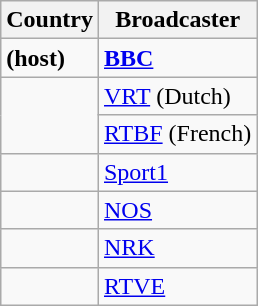<table class="wikitable">
<tr>
<th>Country</th>
<th>Broadcaster</th>
</tr>
<tr>
<td><strong></strong> <strong>(host)</strong></td>
<td><strong><a href='#'>BBC</a></strong></td>
</tr>
<tr>
<td rowspan="2"></td>
<td><a href='#'>VRT</a> (Dutch)</td>
</tr>
<tr>
<td><a href='#'>RTBF</a> (French)</td>
</tr>
<tr>
<td></td>
<td><a href='#'>Sport1</a></td>
</tr>
<tr>
<td></td>
<td><a href='#'>NOS</a></td>
</tr>
<tr>
<td></td>
<td><a href='#'>NRK</a></td>
</tr>
<tr>
<td></td>
<td><a href='#'>RTVE</a></td>
</tr>
</table>
